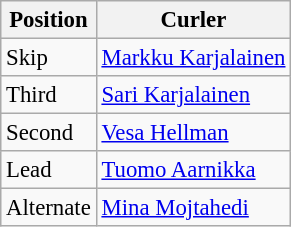<table class="wikitable sortable" style="font-size:95%;">
<tr>
<th>Position</th>
<th>Curler</th>
</tr>
<tr>
<td>Skip</td>
<td><a href='#'>Markku Karjalainen</a></td>
</tr>
<tr>
<td>Third</td>
<td><a href='#'>Sari Karjalainen</a></td>
</tr>
<tr>
<td>Second</td>
<td><a href='#'>Vesa Hellman</a></td>
</tr>
<tr>
<td>Lead</td>
<td><a href='#'>Tuomo Aarnikka</a></td>
</tr>
<tr>
<td>Alternate</td>
<td><a href='#'>Mina Mojtahedi</a></td>
</tr>
</table>
